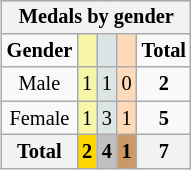<table class="wikitable" style="font-size:85%; float:right">
<tr style="background:#efefef;">
<th colspan=5>Medals by gender</th>
</tr>
<tr align=center>
<td><strong>Gender</strong></td>
<td bgcolor=#F7F6A8></td>
<td bgcolor=#DCE5E5></td>
<td bgcolor=#FFDAB9></td>
<td><strong>Total</strong></td>
</tr>
<tr align=center>
<td>Male</td>
<td style="background:#F7F6A8;">1</td>
<td style="background:#DCE5E5;">1</td>
<td style="background:#FFDAB9;">0</td>
<td><strong>2</strong></td>
</tr>
<tr align=center>
<td>Female</td>
<td style="background:#F7F6A8;">1</td>
<td style="background:#DCE5E5;">3</td>
<td style="background:#FFDAB9;">1</td>
<td><strong>5</strong></td>
</tr>
<tr align=center>
<th>Total</th>
<th style="background:gold;">2</th>
<th style="background:silver;">4</th>
<th style="background:#c96;">1</th>
<th>7</th>
</tr>
</table>
